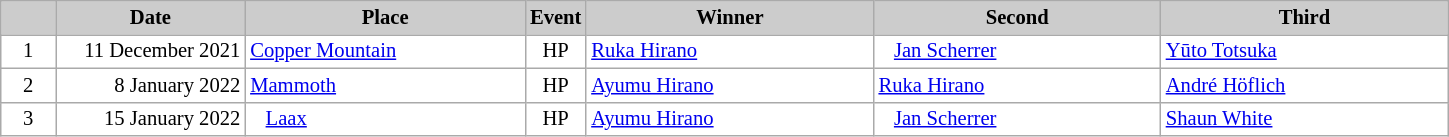<table class="wikitable plainrowheaders" style="background:#fff; font-size:86%; line-height:16px; border:grey solid 1px; border-collapse:collapse;">
<tr>
<th scope="col" style="background:#ccc; width:30px;"></th>
<th scope="col" style="background:#ccc; width:120px;">Date</th>
<th scope="col" style="background:#ccc; width:180px;">Place</th>
<th scope="col" style="background:#ccc; width:30px;">Event</th>
<th scope="col" style="background:#ccc; width:185px;">Winner</th>
<th scope="col" style="background:#ccc; width:185px;">Second</th>
<th scope="col" style="background:#ccc; width:185px;">Third</th>
</tr>
<tr>
<td align="center">1</td>
<td align="right">11 December 2021</td>
<td> <a href='#'>Copper Mountain</a></td>
<td align="center">HP</td>
<td> <a href='#'>Ruka Hirano</a></td>
<td>   <a href='#'>Jan Scherrer</a></td>
<td> <a href='#'>Yūto Totsuka</a></td>
</tr>
<tr>
<td align="center">2</td>
<td align="right">8 January 2022</td>
<td> <a href='#'>Mammoth</a></td>
<td align="center">HP</td>
<td> <a href='#'>Ayumu Hirano</a></td>
<td> <a href='#'>Ruka Hirano</a></td>
<td> <a href='#'>André Höflich</a></td>
</tr>
<tr>
<td align="center">3</td>
<td align="right">15 January 2022</td>
<td>   <a href='#'>Laax</a></td>
<td align="center">HP</td>
<td> <a href='#'>Ayumu Hirano</a></td>
<td>   <a href='#'>Jan Scherrer</a></td>
<td> <a href='#'>Shaun White</a></td>
</tr>
</table>
